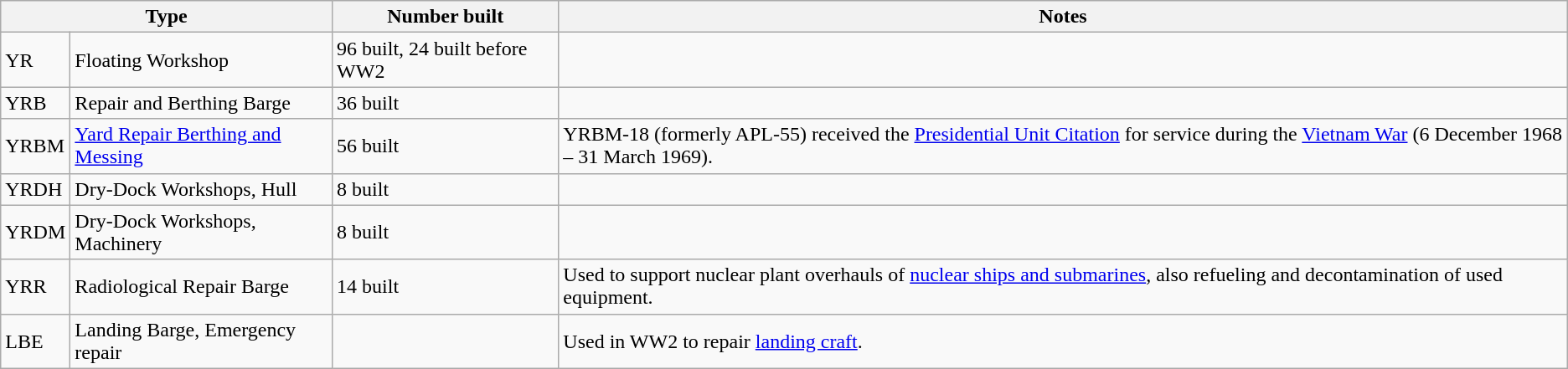<table class="wikitable">
<tr>
<th colspan="2">Type</th>
<th>Number built</th>
<th>Notes</th>
</tr>
<tr>
<td>YR</td>
<td>Floating Workshop</td>
<td>96 built, 24 built before WW2</td>
<td></td>
</tr>
<tr>
<td>YRB</td>
<td>Repair and Berthing Barge</td>
<td>36 built</td>
<td></td>
</tr>
<tr>
<td>YRBM</td>
<td><a href='#'>Yard Repair Berthing and Messing</a></td>
<td>56 built</td>
<td>YRBM-18 (formerly APL-55) received the <a href='#'>Presidential Unit Citation</a> for service during the <a href='#'>Vietnam War</a> (6 December 1968 – 31 March 1969).</td>
</tr>
<tr>
<td>YRDH</td>
<td>Dry-Dock Workshops, Hull</td>
<td>8 built</td>
<td></td>
</tr>
<tr>
<td>YRDM</td>
<td>Dry-Dock Workshops, Machinery</td>
<td>8 built</td>
<td></td>
</tr>
<tr>
<td>YRR</td>
<td>Radiological Repair Barge</td>
<td>14 built</td>
<td>Used to support nuclear plant overhauls of <a href='#'>nuclear ships and submarines</a>, also refueling and decontamination of used equipment.</td>
</tr>
<tr>
<td>LBE</td>
<td>Landing Barge, Emergency repair</td>
<td></td>
<td>Used in WW2 to repair <a href='#'>landing craft</a>.</td>
</tr>
</table>
